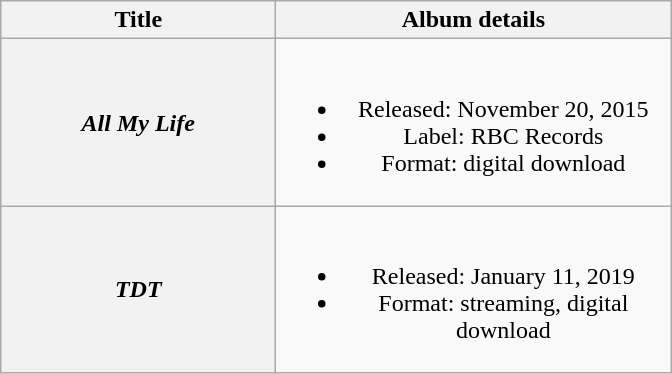<table class="wikitable plainrowheaders" style="text-align:center;">
<tr>
<th scope="col" style="width:11em;">Title</th>
<th scope="col" style="width:16em;">Album details</th>
</tr>
<tr>
<th scope="row"><em>All My Life</em></th>
<td><br><ul><li>Released: November 20, 2015</li><li>Label: RBC Records</li><li>Format: digital download</li></ul></td>
</tr>
<tr>
<th scope="row"><em>TDT</em></th>
<td><br><ul><li>Released: January 11, 2019</li><li>Format: streaming, digital download</li></ul></td>
</tr>
</table>
